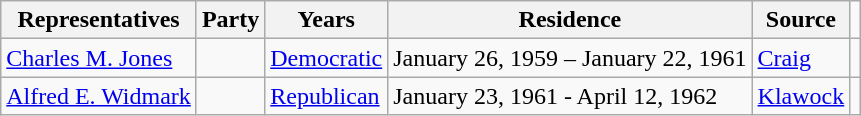<table class="wikitable">
<tr>
<th>Representatives</th>
<th>Party</th>
<th>Years</th>
<th>Residence</th>
<th>Source</th>
</tr>
<tr>
<td><a href='#'>Charles M. Jones</a></td>
<td></td>
<td><a href='#'>Democratic</a></td>
<td>January 26, 1959 – January 22, 1961</td>
<td><a href='#'>Craig</a></td>
<td></td>
</tr>
<tr>
<td><a href='#'>Alfred E. Widmark</a></td>
<td></td>
<td><a href='#'>Republican</a></td>
<td>January 23, 1961 - April 12, 1962</td>
<td><a href='#'>Klawock</a></td>
<td></td>
</tr>
</table>
